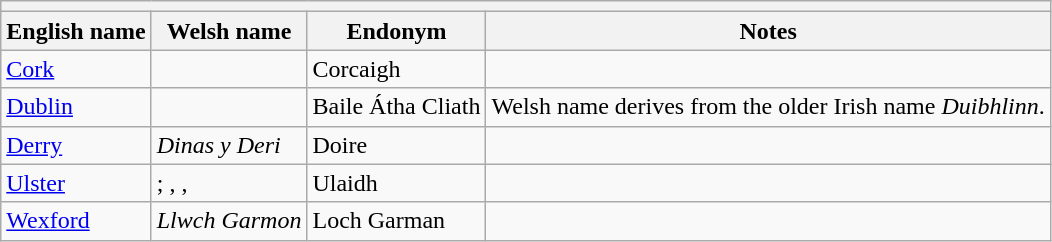<table class="wikitable sortable">
<tr>
<th colspan="4"> </th>
</tr>
<tr>
<th>English name</th>
<th>Welsh name</th>
<th>Endonym</th>
<th class="unsortable">Notes</th>
</tr>
<tr>
<td><a href='#'>Cork</a></td>
<td></td>
<td>Corcaigh</td>
<td></td>
</tr>
<tr>
<td><a href='#'>Dublin</a></td>
<td></td>
<td>Baile Átha Cliath</td>
<td>Welsh name derives from the older Irish name <em>Duibhlinn</em>.</td>
</tr>
<tr>
<td><a href='#'>Derry</a></td>
<td><em>Dinas y Deri</em></td>
<td>Doire</td>
<td></td>
</tr>
<tr>
<td><a href='#'>Ulster</a></td>
<td>; , , </td>
<td>Ulaidh</td>
<td></td>
</tr>
<tr>
<td><a href='#'>Wexford</a></td>
<td><em>Llwch Garmon</em></td>
<td>Loch Garman</td>
<td></td>
</tr>
</table>
